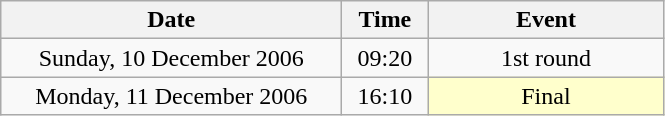<table class = "wikitable" style="text-align:center;">
<tr>
<th width=220>Date</th>
<th width=50>Time</th>
<th width=150>Event</th>
</tr>
<tr>
<td>Sunday, 10 December 2006</td>
<td>09:20</td>
<td>1st round</td>
</tr>
<tr>
<td>Monday, 11 December 2006</td>
<td>16:10</td>
<td bgcolor=ffffcc>Final</td>
</tr>
</table>
